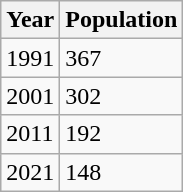<table class=wikitable>
<tr>
<th>Year</th>
<th>Population</th>
</tr>
<tr>
<td>1991</td>
<td>367</td>
</tr>
<tr>
<td>2001</td>
<td>302</td>
</tr>
<tr>
<td>2011</td>
<td>192</td>
</tr>
<tr>
<td>2021</td>
<td>148</td>
</tr>
</table>
